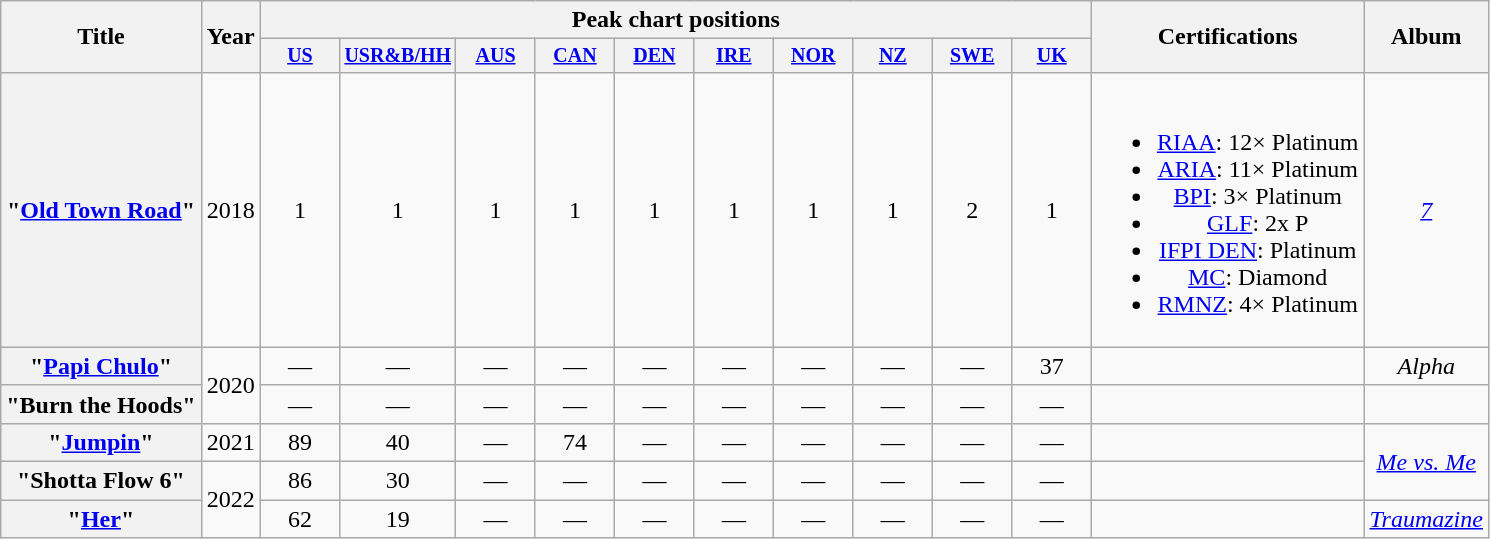<table class="wikitable plainrowheaders" style="text-align:center;">
<tr>
<th rowspan="2">Title</th>
<th rowspan="2">Year</th>
<th colspan="10">Peak chart positions</th>
<th rowspan="2">Certifications</th>
<th rowspan="2">Album</th>
</tr>
<tr style="font-size:smaller;">
<th scope="col" style="width:3.5em;"><a href='#'>US</a></th>
<th scope="col" style="width:3.5em;"><a href='#'>USR&B/HH</a></th>
<th scope="col" style="width:3.5em;"><a href='#'>AUS</a></th>
<th scope="col" style="width:3.5em;"><a href='#'>CAN</a></th>
<th scope="col" style="width:3.5em;"><a href='#'>DEN</a></th>
<th scope="col" style="width:3.5em;"><a href='#'>IRE</a></th>
<th scope="col" style="width:3.5em;"><a href='#'>NOR</a></th>
<th scope="col" style="width:3.5em;"><a href='#'>NZ</a></th>
<th scope="col" style="width:3.5em;"><a href='#'>SWE</a></th>
<th scope="col" style="width:3.5em;"><a href='#'>UK</a></th>
</tr>
<tr>
<th scope="row">"<a href='#'>Old Town Road</a>"<br></th>
<td rowspan="1">2018</td>
<td>1<br></td>
<td>1<br></td>
<td>1<br></td>
<td>1<br></td>
<td>1<br></td>
<td>1<br></td>
<td>1<br></td>
<td>1<br></td>
<td>2<br></td>
<td>1<br></td>
<td><br><ul><li><a href='#'>RIAA</a>: 12× Platinum</li><li><a href='#'>ARIA</a>: 11× Platinum</li><li><a href='#'>BPI</a>: 3× Platinum</li><li><a href='#'>GLF</a>: 2x P </li><li><a href='#'>IFPI DEN</a>: Platinum</li><li><a href='#'>MC</a>: Diamond</li><li><a href='#'>RMNZ</a>: 4× Platinum</li></ul></td>
<td><em><a href='#'>7</a></em></td>
</tr>
<tr>
<th scope="row">"<a href='#'>Papi Chulo</a>"<br></th>
<td rowspan="2">2020</td>
<td>—</td>
<td>—</td>
<td>—</td>
<td>—</td>
<td>—</td>
<td>—</td>
<td>—</td>
<td>—</td>
<td>—</td>
<td>37<br></td>
<td></td>
<td><em>Alpha</em></td>
</tr>
<tr>
<th scope="row">"Burn the Hoods"<br></th>
<td>—</td>
<td>—</td>
<td>—</td>
<td>—</td>
<td>—</td>
<td>—</td>
<td>—</td>
<td>—</td>
<td>—</td>
<td>—</td>
<td></td>
<td></td>
</tr>
<tr>
<th scope="row">"<a href='#'>Jumpin</a>"<br></th>
<td>2021</td>
<td>89</td>
<td>40</td>
<td>—</td>
<td>74</td>
<td>—</td>
<td>—</td>
<td>—</td>
<td>—</td>
<td>—</td>
<td>—</td>
<td></td>
<td rowspan="2"><em><a href='#'>Me vs. Me</a></em></td>
</tr>
<tr>
<th scope="row">"Shotta Flow 6"<br></th>
<td rowspan="2">2022</td>
<td>86</td>
<td>30</td>
<td>—</td>
<td>—</td>
<td>—</td>
<td>—</td>
<td>—</td>
<td>—</td>
<td>—</td>
<td>—</td>
<td></td>
</tr>
<tr>
<th scope="row">"<a href='#'>Her</a>"<br></th>
<td>62</td>
<td>19</td>
<td>—</td>
<td>—</td>
<td>—</td>
<td>—</td>
<td>—</td>
<td>—</td>
<td>—</td>
<td>—</td>
<td></td>
<td><em><a href='#'>Traumazine</a></em></td>
</tr>
</table>
